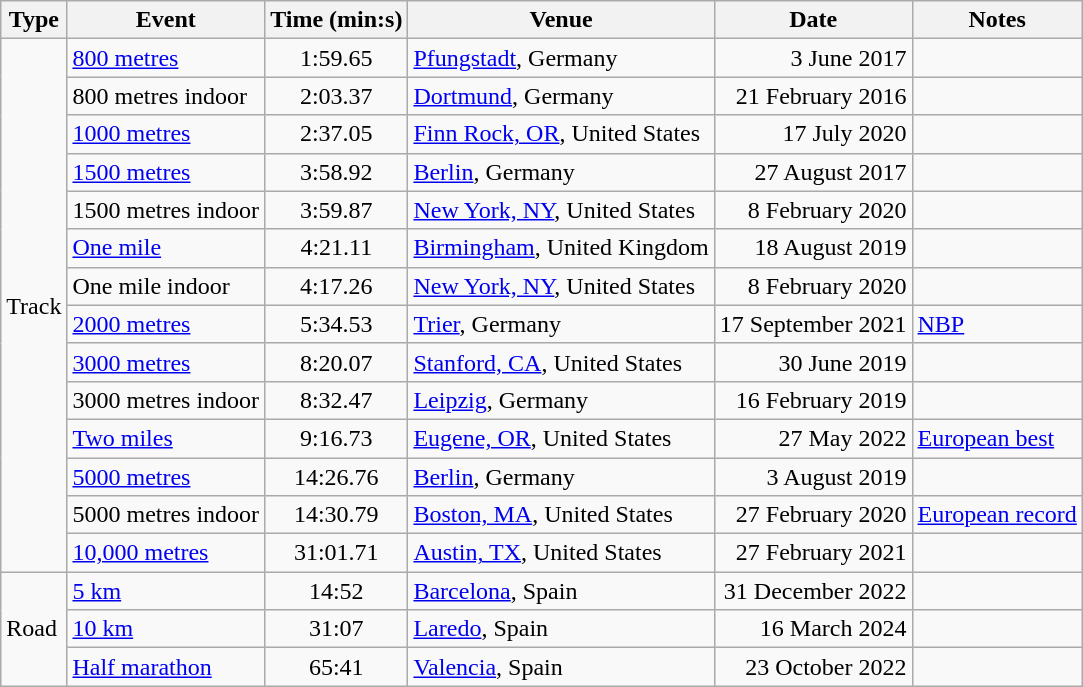<table class="wikitable">
<tr>
<th>Type</th>
<th>Event</th>
<th>Time (min:s)</th>
<th>Venue</th>
<th>Date</th>
<th>Notes</th>
</tr>
<tr>
<td rowspan=14>Track</td>
<td><a href='#'>800 metres</a></td>
<td align=center>1:59.65</td>
<td><a href='#'>Pfungstadt</a>, Germany</td>
<td align=right>3 June 2017</td>
</tr>
<tr>
<td>800 metres indoor</td>
<td align=center>2:03.37</td>
<td><a href='#'>Dortmund</a>, Germany</td>
<td align=right>21 February 2016</td>
<td></td>
</tr>
<tr>
<td><a href='#'>1000 metres</a></td>
<td align=center>2:37.05</td>
<td><a href='#'>Finn Rock, OR</a>, United States</td>
<td align=right>17 July 2020</td>
<td></td>
</tr>
<tr>
<td><a href='#'>1500 metres</a></td>
<td align=center>3:58.92</td>
<td><a href='#'>Berlin</a>, Germany</td>
<td align=right>27 August 2017</td>
<td></td>
</tr>
<tr>
<td>1500 metres indoor</td>
<td align=center>3:59.87</td>
<td><a href='#'>New York, NY</a>, United States</td>
<td align=right>8 February 2020</td>
<td></td>
</tr>
<tr>
<td><a href='#'>One mile</a></td>
<td align=center>4:21.11</td>
<td><a href='#'>Birmingham</a>, United Kingdom</td>
<td align=right>18 August 2019</td>
<td></td>
</tr>
<tr>
<td>One mile indoor</td>
<td align=center>4:17.26</td>
<td><a href='#'>New York, NY</a>, United States</td>
<td align=right>8 February 2020</td>
<td></td>
</tr>
<tr>
<td><a href='#'>2000 metres</a></td>
<td align=center>5:34.53</td>
<td><a href='#'>Trier</a>, Germany</td>
<td align=right>17 September 2021</td>
<td><a href='#'>NBP</a></td>
</tr>
<tr>
<td><a href='#'>3000 metres</a></td>
<td align=center>8:20.07</td>
<td><a href='#'>Stanford, CA</a>, United States</td>
<td align=right>30 June 2019</td>
<td></td>
</tr>
<tr>
<td>3000 metres indoor</td>
<td align=center>8:32.47</td>
<td><a href='#'>Leipzig</a>, Germany</td>
<td align=right>16 February 2019</td>
<td></td>
</tr>
<tr>
<td><a href='#'>Two miles</a></td>
<td align=center>9:16.73</td>
<td><a href='#'>Eugene, OR</a>, United States</td>
<td align=right>27 May 2022</td>
<td><a href='#'>European best</a></td>
</tr>
<tr>
<td><a href='#'>5000 metres</a></td>
<td align=center>14:26.76</td>
<td><a href='#'>Berlin</a>, Germany</td>
<td align=right>3 August 2019</td>
<td></td>
</tr>
<tr>
<td>5000 metres indoor</td>
<td align=center>14:30.79</td>
<td><a href='#'>Boston, MA</a>, United States</td>
<td align=right>27 February 2020</td>
<td><a href='#'>European record</a></td>
</tr>
<tr>
<td><a href='#'>10,000 metres</a></td>
<td align=center>31:01.71</td>
<td><a href='#'>Austin, TX</a>, United States</td>
<td align=right>27 February 2021</td>
<td></td>
</tr>
<tr>
<td rowspan=3>Road</td>
<td><a href='#'>5 km</a></td>
<td align=center>14:52</td>
<td><a href='#'>Barcelona</a>, Spain</td>
<td align=right>31 December 2022</td>
<td></td>
</tr>
<tr>
<td><a href='#'>10 km</a></td>
<td align=center>31:07</td>
<td><a href='#'>Laredo</a>, Spain</td>
<td align=right>16 March 2024</td>
<td></td>
</tr>
<tr>
<td><a href='#'>Half marathon</a></td>
<td align=center>65:41</td>
<td><a href='#'>Valencia</a>, Spain</td>
<td align=right>23 October 2022</td>
<td></td>
</tr>
</table>
